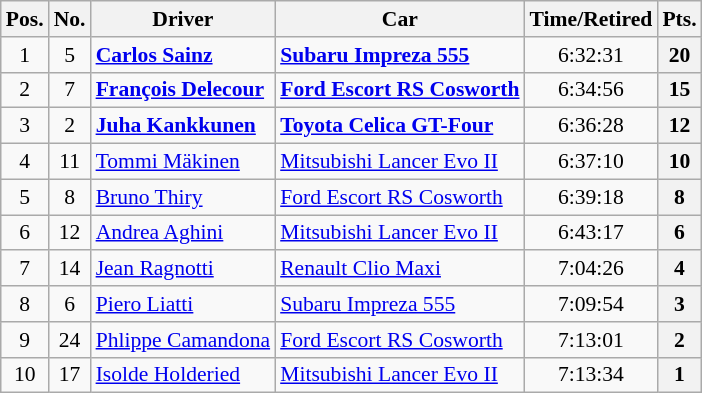<table class="wikitable sortable" style="text-align: center; font-size: 90%; max-width: 950px;">
<tr>
<th>Pos.</th>
<th>No.</th>
<th>Driver</th>
<th>Car</th>
<th>Time/Retired</th>
<th>Pts.</th>
</tr>
<tr>
<td>1</td>
<td>5</td>
<td align="left"> <strong><a href='#'>Carlos Sainz</a></strong></td>
<td align="left"><strong><a href='#'>Subaru Impreza 555</a></strong></td>
<td>6:32:31</td>
<th>20</th>
</tr>
<tr>
<td>2</td>
<td>7</td>
<td align="left"> <strong><a href='#'>François Delecour</a></strong></td>
<td align="left"><strong><a href='#'>Ford Escort RS Cosworth</a></strong></td>
<td>6:34:56</td>
<th>15</th>
</tr>
<tr>
<td>3</td>
<td>2</td>
<td align="left"> <strong><a href='#'>Juha Kankkunen</a></strong></td>
<td align="left"><strong><a href='#'>Toyota Celica GT-Four</a></strong></td>
<td>6:36:28</td>
<th>12</th>
</tr>
<tr>
<td>4</td>
<td>11</td>
<td align="left"> <a href='#'>Tommi Mäkinen</a></td>
<td align="left"><a href='#'>Mitsubishi Lancer Evo II</a></td>
<td>6:37:10</td>
<th>10</th>
</tr>
<tr>
<td>5</td>
<td>8</td>
<td align="left"> <a href='#'>Bruno Thiry</a></td>
<td align="left"><a href='#'>Ford Escort RS Cosworth</a></td>
<td>6:39:18</td>
<th>8</th>
</tr>
<tr>
<td>6</td>
<td>12</td>
<td align="left"> <a href='#'>Andrea Aghini</a></td>
<td align="left"><a href='#'>Mitsubishi Lancer Evo II</a></td>
<td>6:43:17</td>
<th>6</th>
</tr>
<tr>
<td>7</td>
<td>14</td>
<td align="left"> <a href='#'>Jean Ragnotti</a></td>
<td align="left"><a href='#'>Renault Clio Maxi</a></td>
<td>7:04:26</td>
<th>4</th>
</tr>
<tr>
<td>8</td>
<td>6</td>
<td align="left"> <a href='#'>Piero Liatti</a></td>
<td align="left"><a href='#'>Subaru Impreza 555</a></td>
<td>7:09:54</td>
<th>3</th>
</tr>
<tr>
<td>9</td>
<td>24</td>
<td align="left"> <a href='#'>Phlippe Camandona</a></td>
<td align="left"><a href='#'>Ford Escort RS Cosworth</a></td>
<td>7:13:01</td>
<th>2</th>
</tr>
<tr>
<td>10</td>
<td>17</td>
<td align="left"> <a href='#'>Isolde Holderied</a></td>
<td align="left"><a href='#'>Mitsubishi Lancer Evo II</a></td>
<td>7:13:34</td>
<th>1</th>
</tr>
</table>
